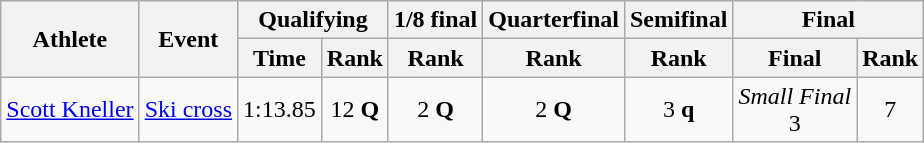<table class="wikitable">
<tr>
<th rowspan="2">Athlete</th>
<th rowspan="2">Event</th>
<th colspan="2">Qualifying</th>
<th>1/8 final</th>
<th>Quarterfinal</th>
<th>Semifinal</th>
<th colspan="2">Final</th>
</tr>
<tr>
<th>Time</th>
<th>Rank</th>
<th>Rank</th>
<th>Rank</th>
<th>Rank</th>
<th>Final</th>
<th>Rank</th>
</tr>
<tr>
<td><a href='#'>Scott Kneller</a></td>
<td><a href='#'>Ski cross</a></td>
<td align="center">1:13.85</td>
<td align="center">12 <strong>Q</strong></td>
<td align="center">2 <strong>Q</strong></td>
<td align="center">2 <strong>Q</strong></td>
<td align="center">3 <strong>q</strong></td>
<td align="center"><em>Small Final</em><br>3</td>
<td align="center">7</td>
</tr>
</table>
